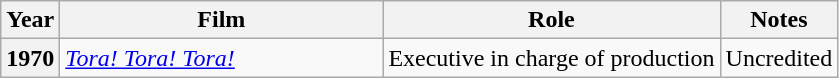<table class="wikitable">
<tr>
<th scope="col">Year</th>
<th scope="col" style="width:13em;">Film</th>
<th scope="col">Role</th>
<th scope="col">Notes</th>
</tr>
<tr>
<th scope="row">1970</th>
<td><em><a href='#'>Tora! Tora! Tora!</a></em></td>
<td>Executive in charge of production</td>
<td>Uncredited</td>
</tr>
</table>
